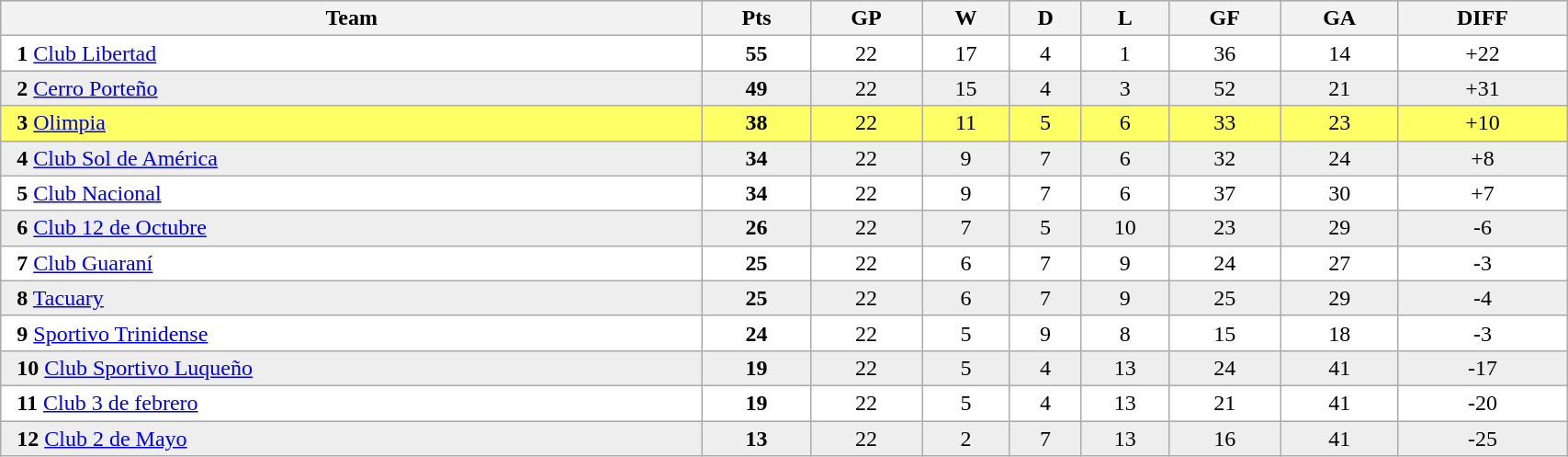<table class="wikitable" style="width:90%;">
<tr style="background:#ddd;">
<th>Team</th>
<th>Pts</th>
<th>GP</th>
<th>W</th>
<th>D</th>
<th>L</th>
<th>GF</th>
<th>GA</th>
<th>DIFF</th>
</tr>
<tr style="text-align:center; background:#fff;">
<td align=left>  <strong>1</strong> <a href='#'>Club Libertad</a></td>
<td><strong>55</strong></td>
<td>22</td>
<td>17</td>
<td>4</td>
<td>1</td>
<td>36</td>
<td>14</td>
<td>+22</td>
</tr>
<tr style="text-align:center; background:#eee;">
<td align=left>  <strong>2</strong> <a href='#'>Cerro Porteño</a></td>
<td><strong>49</strong></td>
<td>22</td>
<td>15</td>
<td>4</td>
<td>3</td>
<td>52</td>
<td>21</td>
<td>+31</td>
</tr>
<tr style="text-align:center; background:#ff6;">
<td align=left>  <strong>3</strong> <a href='#'>Olimpia</a></td>
<td><strong>38</strong></td>
<td>22</td>
<td>11</td>
<td>5</td>
<td>6</td>
<td>33</td>
<td>23</td>
<td>+10</td>
</tr>
<tr style="text-align:center; background:#eee;">
<td align=left>  <strong>4</strong> <a href='#'>Club Sol de América</a></td>
<td><strong>34</strong></td>
<td>22</td>
<td>9</td>
<td>7</td>
<td>6</td>
<td>32</td>
<td>24</td>
<td>+8</td>
</tr>
<tr style="text-align:center; background:#fff;">
<td align=left>  <strong>5</strong> <a href='#'>Club Nacional</a></td>
<td><strong>34</strong></td>
<td>22</td>
<td>9</td>
<td>7</td>
<td>6</td>
<td>37</td>
<td>30</td>
<td>+7</td>
</tr>
<tr style="text-align:center; background:#eee;">
<td align=left>  <strong>6</strong> <a href='#'>Club 12 de Octubre</a></td>
<td><strong>26</strong></td>
<td>22</td>
<td>7</td>
<td>5</td>
<td>10</td>
<td>23</td>
<td>29</td>
<td>-6</td>
</tr>
<tr style="text-align:center; background:#fff;">
<td align=left>  <strong>7</strong> <a href='#'>Club Guaraní</a></td>
<td><strong>25</strong></td>
<td>22</td>
<td>6</td>
<td>7</td>
<td>9</td>
<td>24</td>
<td>27</td>
<td>-3</td>
</tr>
<tr style="text-align:center; background:#eee;">
<td align=left>  <strong>8</strong> <a href='#'>Tacuary</a></td>
<td><strong>25</strong></td>
<td>22</td>
<td>6</td>
<td>7</td>
<td>9</td>
<td>25</td>
<td>29</td>
<td>-4</td>
</tr>
<tr style="text-align:center; background:#fff;">
<td align=left>  <strong>9</strong> <a href='#'>Sportivo Trinidense</a></td>
<td><strong>24</strong></td>
<td>22</td>
<td>5</td>
<td>9</td>
<td>8</td>
<td>15</td>
<td>18</td>
<td>-3</td>
</tr>
<tr style="text-align:center; background:#eee;">
<td align=left>  <strong>10</strong> <a href='#'>Club Sportivo Luqueño</a></td>
<td><strong>19</strong></td>
<td>22</td>
<td>5</td>
<td>4</td>
<td>13</td>
<td>24</td>
<td>41</td>
<td>-17</td>
</tr>
<tr style="text-align:center; background:#fff;">
<td align=left>  <strong>11</strong> <a href='#'>Club 3 de febrero</a></td>
<td><strong>19</strong></td>
<td>22</td>
<td>5</td>
<td>4</td>
<td>13</td>
<td>21</td>
<td>41</td>
<td>-20</td>
</tr>
<tr style="text-align:center; background:#eee;">
<td align=left>  <strong>12</strong> <a href='#'>Club 2 de Mayo</a></td>
<td><strong>13</strong></td>
<td>22</td>
<td>2</td>
<td>7</td>
<td>13</td>
<td>16</td>
<td>41</td>
<td>-25</td>
</tr>
</table>
